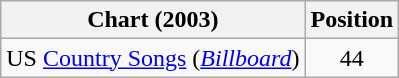<table class="wikitable sortable">
<tr>
<th scope="col">Chart (2003)</th>
<th scope="col">Position</th>
</tr>
<tr>
<td>US <a href='#'>Country Songs</a> (<em><a href='#'>Billboard</a></em>)</td>
<td align="center">44</td>
</tr>
</table>
